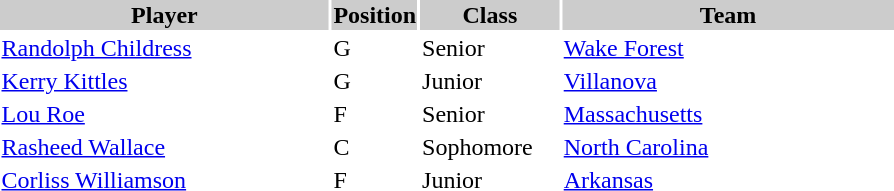<table style="width:600px" "border:'1' 'solid' 'gray'">
<tr>
<th style="background:#CCCCCC;width:40%">Player</th>
<th style="background:#CCCCCC;width:4%">Position</th>
<th style="background:#CCCCCC;width:16%">Class</th>
<th style="background:#CCCCCC;width:40%">Team</th>
</tr>
<tr>
<td><a href='#'>Randolph Childress</a></td>
<td>G</td>
<td>Senior</td>
<td><a href='#'>Wake Forest</a></td>
</tr>
<tr>
<td><a href='#'>Kerry Kittles</a></td>
<td>G</td>
<td>Junior</td>
<td><a href='#'>Villanova</a></td>
</tr>
<tr>
<td><a href='#'>Lou Roe</a></td>
<td>F</td>
<td>Senior</td>
<td><a href='#'>Massachusetts</a></td>
</tr>
<tr>
<td><a href='#'>Rasheed Wallace</a></td>
<td>C</td>
<td>Sophomore</td>
<td><a href='#'>North Carolina</a></td>
</tr>
<tr>
<td><a href='#'>Corliss Williamson</a></td>
<td>F</td>
<td>Junior</td>
<td><a href='#'>Arkansas</a></td>
</tr>
</table>
